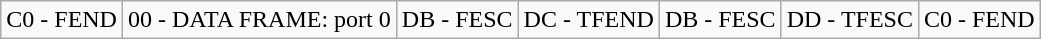<table class="wikitable">
<tr>
<td>C0 - FEND</td>
<td>00 - DATA FRAME: port 0</td>
<td>DB - FESC</td>
<td>DC - TFEND</td>
<td>DB - FESC</td>
<td>DD - TFESC</td>
<td>C0 - FEND</td>
</tr>
</table>
